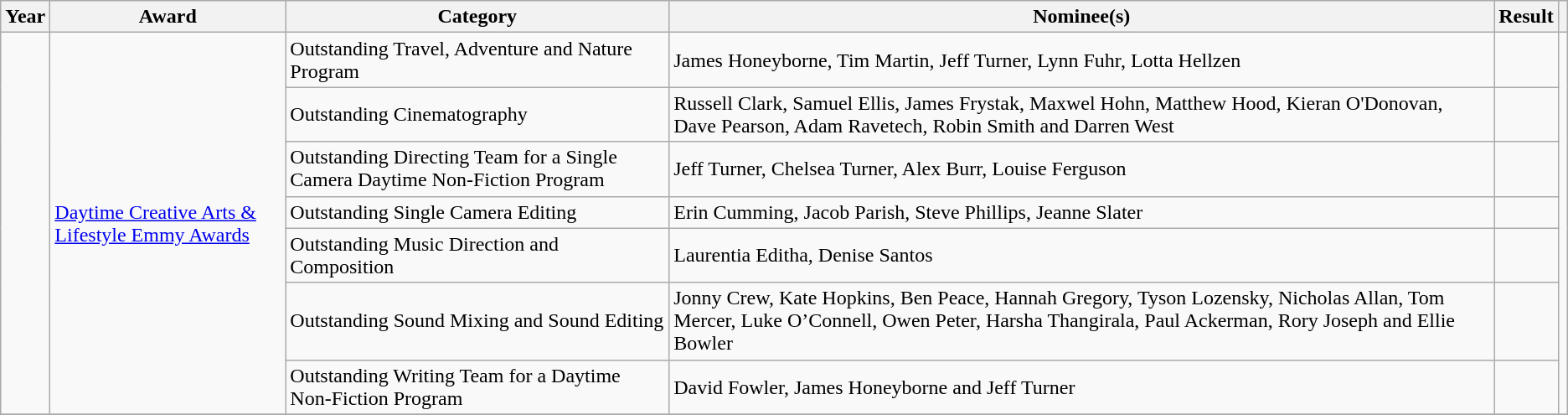<table class="wikitable plainrowheaders sortable">
<tr>
<th scope="col">Year</th>
<th scope="col">Award</th>
<th scope="col">Category</th>
<th scope="col">Nominee(s)</th>
<th scope="col">Result</th>
<th scope="col" class="unsortable"></th>
</tr>
<tr>
<td rowspan="7"></td>
<td rowspan="7"><a href='#'>Daytime Creative Arts & Lifestyle Emmy Awards</a></td>
<td>Outstanding Travel, Adventure and Nature Program</td>
<td>James Honeyborne, Tim Martin, Jeff Turner, Lynn Fuhr, Lotta Hellzen</td>
<td></td>
<td rowspan="7" style="text-align:center"></td>
</tr>
<tr>
<td>Outstanding Cinematography</td>
<td>Russell Clark, Samuel Ellis, James Frystak, Maxwel Hohn, Matthew Hood, Kieran O'Donovan, Dave Pearson, Adam Ravetech, Robin Smith and Darren West</td>
<td></td>
</tr>
<tr>
<td>Outstanding Directing Team for a Single Camera Daytime Non-Fiction Program</td>
<td>Jeff Turner, Chelsea Turner, Alex Burr, Louise Ferguson</td>
<td></td>
</tr>
<tr>
<td>Outstanding Single Camera Editing</td>
<td>Erin Cumming, Jacob Parish, Steve Phillips, Jeanne Slater</td>
<td></td>
</tr>
<tr>
<td>Outstanding Music Direction and Composition</td>
<td>Laurentia Editha, Denise Santos</td>
<td></td>
</tr>
<tr>
<td>Outstanding Sound Mixing and Sound Editing</td>
<td>Jonny Crew, Kate Hopkins, Ben Peace, Hannah Gregory, Tyson Lozensky, Nicholas Allan, Tom Mercer, Luke O’Connell, Owen Peter, Harsha Thangirala, Paul Ackerman, Rory Joseph and Ellie Bowler</td>
<td></td>
</tr>
<tr>
<td>Outstanding Writing Team for a Daytime Non-Fiction Program</td>
<td>David Fowler, James Honeyborne and Jeff Turner</td>
<td></td>
</tr>
<tr>
</tr>
</table>
